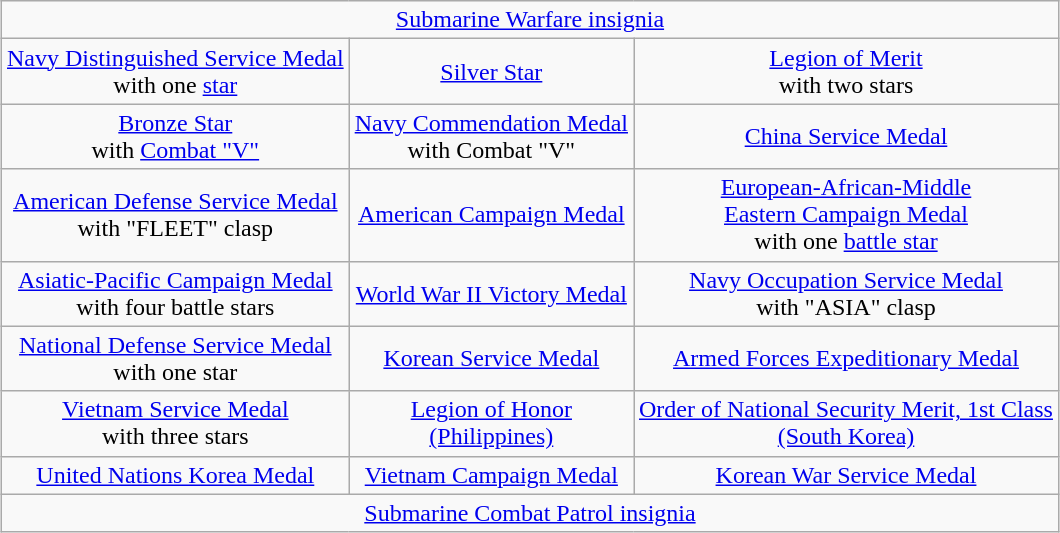<table class="wikitable" style="margin:1em auto; text-align:center;">
<tr>
<td colspan=3><a href='#'>Submarine Warfare insignia</a></td>
</tr>
<tr>
<td><a href='#'>Navy Distinguished Service Medal</a><br> with one <a href='#'>star</a></td>
<td><a href='#'>Silver Star</a></td>
<td><a href='#'>Legion of Merit</a><br>with two stars</td>
</tr>
<tr>
<td><a href='#'>Bronze Star</a><br>with <a href='#'>Combat "V"</a></td>
<td><a href='#'>Navy Commendation Medal</a><br>with Combat "V"</td>
<td><a href='#'>China Service Medal</a></td>
</tr>
<tr>
<td><a href='#'>American Defense Service Medal</a><br>with "FLEET" clasp</td>
<td><a href='#'>American Campaign Medal</a></td>
<td><a href='#'>European-African-Middle<br>Eastern Campaign Medal</a><br>with one <a href='#'>battle star</a></td>
</tr>
<tr>
<td><a href='#'>Asiatic-Pacific Campaign Medal</a><br>with four battle stars</td>
<td><a href='#'>World War II Victory Medal</a></td>
<td><a href='#'>Navy Occupation Service Medal</a><br>with "ASIA" clasp</td>
</tr>
<tr>
<td><a href='#'>National Defense Service Medal</a><br>with one star</td>
<td><a href='#'>Korean Service Medal</a></td>
<td><a href='#'>Armed Forces Expeditionary Medal</a></td>
</tr>
<tr>
<td><a href='#'>Vietnam Service Medal</a><br>with three stars</td>
<td><a href='#'>Legion of Honor<br>(Philippines)</a></td>
<td><a href='#'>Order of National Security Merit, 1st Class<br>(South Korea)</a></td>
</tr>
<tr>
<td><a href='#'>United Nations Korea Medal</a></td>
<td><a href='#'>Vietnam Campaign Medal</a></td>
<td><a href='#'>Korean War Service Medal</a></td>
</tr>
<tr>
<td colspan=3><a href='#'>Submarine Combat Patrol insignia</a></td>
</tr>
</table>
